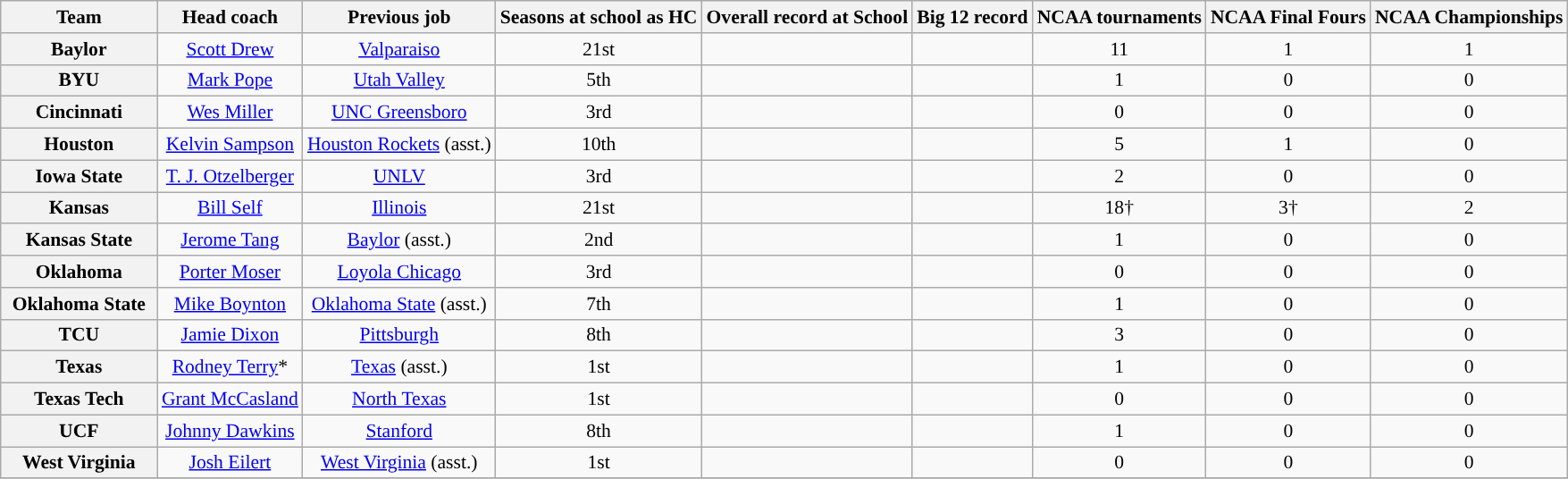<table class="wikitable sortable" style="text-align: center;font-size:90%;">
<tr>
<th width="110">Team</th>
<th>Head coach</th>
<th>Previous job</th>
<th>Seasons at school as HC</th>
<th>Overall record at School</th>
<th>Big 12 record</th>
<th>NCAA tournaments</th>
<th>NCAA Final Fours</th>
<th>NCAA Championships</th>
</tr>
<tr>
<th>Baylor</th>
<td><a href='#'>Scott Drew</a></td>
<td><a href='#'>Valparaiso</a></td>
<td>21st</td>
<td></td>
<td></td>
<td>11</td>
<td>1</td>
<td>1</td>
</tr>
<tr>
<th>BYU</th>
<td><a href='#'>Mark Pope</a></td>
<td><a href='#'>Utah Valley</a></td>
<td>5th</td>
<td></td>
<td></td>
<td>1</td>
<td>0</td>
<td>0</td>
</tr>
<tr>
<th>Cincinnati</th>
<td><a href='#'>Wes Miller</a></td>
<td><a href='#'>UNC Greensboro</a></td>
<td>3rd</td>
<td></td>
<td></td>
<td>0</td>
<td>0</td>
<td>0</td>
</tr>
<tr>
<th>Houston</th>
<td><a href='#'>Kelvin Sampson</a></td>
<td><a href='#'>Houston Rockets</a> (asst.)</td>
<td>10th</td>
<td></td>
<td></td>
<td>5</td>
<td>1</td>
<td>0</td>
</tr>
<tr>
<th>Iowa State</th>
<td><a href='#'>T. J. Otzelberger</a></td>
<td><a href='#'>UNLV</a></td>
<td>3rd</td>
<td></td>
<td></td>
<td>2</td>
<td>0</td>
<td>0</td>
</tr>
<tr>
<th>Kansas</th>
<td><a href='#'>Bill Self</a></td>
<td><a href='#'>Illinois</a></td>
<td>21st</td>
<td></td>
<td></td>
<td>18†</td>
<td>3†</td>
<td>2</td>
</tr>
<tr>
<th>Kansas State</th>
<td><a href='#'>Jerome Tang</a></td>
<td><a href='#'>Baylor</a> (asst.)</td>
<td>2nd</td>
<td></td>
<td></td>
<td>1</td>
<td>0</td>
<td>0</td>
</tr>
<tr>
<th>Oklahoma</th>
<td><a href='#'>Porter Moser</a></td>
<td><a href='#'>Loyola Chicago</a></td>
<td>3rd</td>
<td></td>
<td></td>
<td>0</td>
<td>0</td>
<td>0</td>
</tr>
<tr>
<th>Oklahoma State</th>
<td><a href='#'>Mike Boynton</a></td>
<td><a href='#'>Oklahoma State</a> (asst.)</td>
<td>7th</td>
<td></td>
<td></td>
<td>1</td>
<td>0</td>
<td>0</td>
</tr>
<tr>
<th>TCU</th>
<td><a href='#'>Jamie Dixon</a></td>
<td><a href='#'>Pittsburgh</a></td>
<td>8th</td>
<td></td>
<td></td>
<td>3</td>
<td>0</td>
<td>0</td>
</tr>
<tr>
<th>Texas</th>
<td><a href='#'>Rodney Terry</a>*</td>
<td><a href='#'>Texas</a> (asst.)</td>
<td>1st</td>
<td></td>
<td></td>
<td>1</td>
<td>0</td>
<td>0</td>
</tr>
<tr>
<th>Texas Tech</th>
<td><a href='#'>Grant McCasland</a></td>
<td><a href='#'>North Texas</a></td>
<td>1st</td>
<td></td>
<td></td>
<td>0</td>
<td>0</td>
<td>0</td>
</tr>
<tr>
<th>UCF</th>
<td><a href='#'>Johnny Dawkins</a></td>
<td><a href='#'>Stanford</a></td>
<td>8th</td>
<td></td>
<td></td>
<td>1</td>
<td>0</td>
<td>0</td>
</tr>
<tr>
<th>West Virginia</th>
<td><a href='#'>Josh Eilert</a></td>
<td><a href='#'>West Virginia</a> (asst.)</td>
<td>1st</td>
<td></td>
<td></td>
<td>0</td>
<td>0</td>
<td>0</td>
</tr>
<tr>
</tr>
</table>
